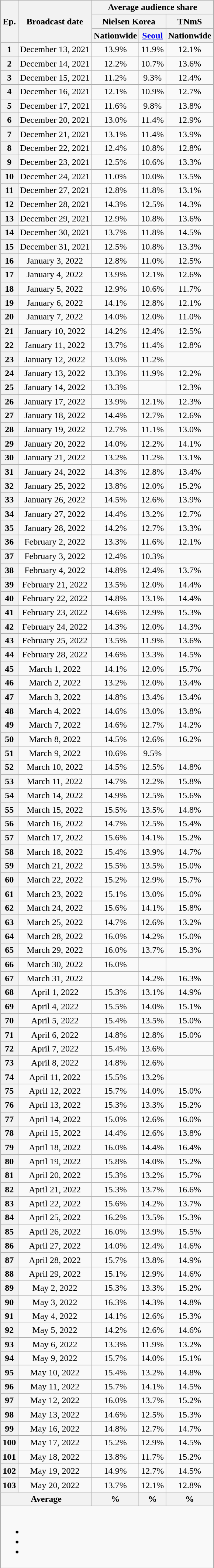<table class="wikitable" style="text-align:center; max-width:600px; margin-left: auto; margin-right: auto; border: none;">
<tr>
<th rowspan="3">Ep.</th>
<th rowspan="3">Broadcast date</th>
<th colspan="3">Average audience share</th>
</tr>
<tr>
<th colspan="2">Nielsen Korea</th>
<th>TNmS</th>
</tr>
<tr>
<th>Nationwide</th>
<th><a href='#'>Seoul</a></th>
<th>Nationwide</th>
</tr>
<tr>
<th>1</th>
<td>December 13, 2021</td>
<td>13.9% </td>
<td>11.9% </td>
<td>12.1% </td>
</tr>
<tr>
<th>2</th>
<td>December 14, 2021</td>
<td>12.2% </td>
<td>10.7% </td>
<td>13.6% </td>
</tr>
<tr>
<th>3</th>
<td>December 15, 2021</td>
<td>11.2% </td>
<td>9.3% </td>
<td>12.4% </td>
</tr>
<tr>
<th>4</th>
<td>December 16, 2021</td>
<td>12.1% </td>
<td>10.9% </td>
<td>12.7% </td>
</tr>
<tr>
<th>5</th>
<td>December 17, 2021</td>
<td>11.6% </td>
<td>9.8%  </td>
<td>13.8% </td>
</tr>
<tr>
<th>6</th>
<td>December 20, 2021</td>
<td>13.0% </td>
<td>11.4% </td>
<td>12.9% </td>
</tr>
<tr>
<th>7</th>
<td>December 21, 2021</td>
<td>13.1% </td>
<td>11.4% </td>
<td>13.9% </td>
</tr>
<tr>
<th>8</th>
<td>December 22, 2021</td>
<td>12.4% </td>
<td>10.8% </td>
<td>12.8% </td>
</tr>
<tr>
<th>9</th>
<td>December 23, 2021</td>
<td>12.5% </td>
<td>10.6% </td>
<td>13.3% </td>
</tr>
<tr>
<th>10</th>
<td>December 24, 2021</td>
<td>11.0% </td>
<td>10.0% </td>
<td>13.5% </td>
</tr>
<tr>
<th>11</th>
<td>December 27, 2021</td>
<td>12.8% </td>
<td>11.8% </td>
<td>13.1% </td>
</tr>
<tr>
<th>12</th>
<td>December 28, 2021</td>
<td>14.3% </td>
<td>12.5% </td>
<td>14.3% </td>
</tr>
<tr>
<th>13</th>
<td>December 29, 2021</td>
<td>12.9% </td>
<td>10.8% </td>
<td>13.6% </td>
</tr>
<tr>
<th>14</th>
<td>December 30, 2021</td>
<td>13.7% </td>
<td>11.8% </td>
<td>14.5% </td>
</tr>
<tr>
<th>15</th>
<td>December 31, 2021</td>
<td>12.5% </td>
<td>10.8% </td>
<td>13.3% </td>
</tr>
<tr>
<th>16</th>
<td>January 3, 2022</td>
<td>12.8% </td>
<td>11.0% </td>
<td>12.5% </td>
</tr>
<tr>
<th>17</th>
<td>January 4, 2022</td>
<td>13.9% </td>
<td>12.1% </td>
<td>12.6% </td>
</tr>
<tr>
<th>18</th>
<td>January 5, 2022</td>
<td>12.9% </td>
<td>10.6% </td>
<td>11.7% </td>
</tr>
<tr>
<th>19</th>
<td>January 6, 2022</td>
<td>14.1% </td>
<td>12.8% </td>
<td>12.1% </td>
</tr>
<tr>
<th>20</th>
<td>January 7, 2022</td>
<td>14.0% </td>
<td>12.0% </td>
<td>11.0% </td>
</tr>
<tr>
<th>21</th>
<td>January 10, 2022</td>
<td>14.2% </td>
<td>12.4% </td>
<td>12.5% </td>
</tr>
<tr>
<th>22</th>
<td>January 11, 2022</td>
<td>13.7% </td>
<td>11.4% </td>
<td>12.8% </td>
</tr>
<tr>
<th>23</th>
<td>January 12, 2022</td>
<td>13.0% </td>
<td>11.2% </td>
<td></td>
</tr>
<tr>
<th>24</th>
<td>January 13, 2022</td>
<td>13.3% </td>
<td>11.9% </td>
<td>12.2% </td>
</tr>
<tr>
<th>25</th>
<td>January 14, 2022</td>
<td>13.3% </td>
<td></td>
<td>12.3% </td>
</tr>
<tr>
<th>26</th>
<td>January 17, 2022</td>
<td>13.9% </td>
<td>12.1% </td>
<td>12.3% </td>
</tr>
<tr>
<th>27</th>
<td>January 18, 2022</td>
<td>14.4% </td>
<td>12.7% </td>
<td>12.6% </td>
</tr>
<tr>
<th>28</th>
<td>January 19, 2022</td>
<td>12.7% </td>
<td>11.1% </td>
<td>13.0% </td>
</tr>
<tr>
<th>29</th>
<td>January 20, 2022</td>
<td>14.0% </td>
<td>12.2% </td>
<td>14.1% </td>
</tr>
<tr>
<th>30</th>
<td>January 21, 2022</td>
<td>13.2% </td>
<td>11.2% </td>
<td>13.1% </td>
</tr>
<tr>
<th>31</th>
<td>January 24, 2022</td>
<td>14.3% </td>
<td>12.8% </td>
<td>13.4% </td>
</tr>
<tr>
<th>32</th>
<td>January 25, 2022</td>
<td>13.8% </td>
<td>12.0% </td>
<td>15.2% </td>
</tr>
<tr>
<th>33</th>
<td>January 26, 2022</td>
<td>14.5% </td>
<td>12.6% </td>
<td>13.9% </td>
</tr>
<tr>
<th>34</th>
<td>January 27, 2022</td>
<td>14.4% </td>
<td>13.2% </td>
<td>12.7% </td>
</tr>
<tr>
<th>35</th>
<td>January 28, 2022</td>
<td>14.2% </td>
<td>12.7% </td>
<td>13.3% </td>
</tr>
<tr>
<th>36</th>
<td>February 2, 2022</td>
<td>13.3% </td>
<td>11.6% </td>
<td>12.1% </td>
</tr>
<tr>
<th>37</th>
<td>February 3, 2022</td>
<td>12.4% </td>
<td>10.3% </td>
<td></td>
</tr>
<tr>
<th>38</th>
<td>February 4, 2022</td>
<td>14.8% </td>
<td>12.4% </td>
<td>13.7% </td>
</tr>
<tr>
<th>39</th>
<td>February 21, 2022</td>
<td>13.5% </td>
<td>12.0% </td>
<td>14.4% </td>
</tr>
<tr>
<th>40</th>
<td>February 22, 2022</td>
<td>14.8% </td>
<td>13.1% </td>
<td>14.4% </td>
</tr>
<tr>
<th>41</th>
<td>February 23, 2022</td>
<td>14.6% </td>
<td>12.9% </td>
<td>15.3% </td>
</tr>
<tr>
<th>42</th>
<td>February 24, 2022</td>
<td>14.3% </td>
<td>12.0% </td>
<td>14.3% </td>
</tr>
<tr>
<th>43</th>
<td>February 25, 2022</td>
<td>13.5% </td>
<td>11.9% </td>
<td>13.6% </td>
</tr>
<tr>
<th>44</th>
<td>February 28, 2022</td>
<td>14.6% </td>
<td>13.3% </td>
<td>14.5% </td>
</tr>
<tr>
<th>45</th>
<td>March 1, 2022</td>
<td>14.1% </td>
<td>12.0% </td>
<td>15.7% </td>
</tr>
<tr>
<th>46</th>
<td>March 2, 2022</td>
<td>13.2% </td>
<td>12.0% </td>
<td>13.4% </td>
</tr>
<tr>
<th>47</th>
<td>March 3, 2022</td>
<td>14.8% </td>
<td>13.4% </td>
<td>13.4% </td>
</tr>
<tr>
<th>48</th>
<td>March 4, 2022</td>
<td>14.6% </td>
<td>13.0% </td>
<td>13.8% </td>
</tr>
<tr>
<th>49</th>
<td>March 7, 2022</td>
<td>14.6% </td>
<td>12.7% </td>
<td>14.2% </td>
</tr>
<tr>
<th>50</th>
<td>March 8, 2022</td>
<td>14.5% </td>
<td>12.6% </td>
<td>16.2% </td>
</tr>
<tr>
<th>51</th>
<td>March 9, 2022</td>
<td>10.6% </td>
<td>9.5% </td>
<td></td>
</tr>
<tr>
<th>52</th>
<td>March 10, 2022</td>
<td>14.5% </td>
<td>12.5% </td>
<td>14.8% </td>
</tr>
<tr>
<th>53</th>
<td>March 11, 2022</td>
<td>14.7% </td>
<td>12.2% </td>
<td>15.8% </td>
</tr>
<tr>
<th>54</th>
<td>March 14, 2022</td>
<td>14.9% </td>
<td>12.5% </td>
<td>15.6% </td>
</tr>
<tr>
<th>55</th>
<td>March 15, 2022</td>
<td>15.5% </td>
<td>13.5% </td>
<td>14.8% </td>
</tr>
<tr>
<th>56</th>
<td>March 16, 2022</td>
<td>14.7% </td>
<td>12.5% </td>
<td>15.4% </td>
</tr>
<tr>
<th>57</th>
<td>March 17, 2022</td>
<td>15.6% </td>
<td>14.1% </td>
<td>15.2% </td>
</tr>
<tr>
<th>58</th>
<td>March 18, 2022</td>
<td>15.4% </td>
<td>13.9% </td>
<td>14.7% </td>
</tr>
<tr>
<th>59</th>
<td>March 21, 2022</td>
<td>15.5% </td>
<td>13.5% </td>
<td>15.0% </td>
</tr>
<tr>
<th>60</th>
<td>March 22, 2022</td>
<td>15.2% </td>
<td>12.9% </td>
<td>15.7% </td>
</tr>
<tr>
<th>61</th>
<td>March 23, 2022</td>
<td>15.1% </td>
<td>13.0% </td>
<td>15.0% </td>
</tr>
<tr>
<th>62</th>
<td>March 24, 2022</td>
<td>15.6% </td>
<td>14.1% </td>
<td>15.8% </td>
</tr>
<tr>
<th>63</th>
<td>March 25, 2022</td>
<td>14.7% </td>
<td>12.6% </td>
<td>13.2% </td>
</tr>
<tr>
<th>64</th>
<td>March 28, 2022</td>
<td>16.0% </td>
<td>14.2% </td>
<td>15.0% </td>
</tr>
<tr>
<th>65</th>
<td>March 29, 2022</td>
<td>16.0% </td>
<td>13.7% </td>
<td>15.3% </td>
</tr>
<tr>
<th>66</th>
<td>March 30, 2022</td>
<td>16.0% </td>
<td> </td>
<td> </td>
</tr>
<tr>
<th>67</th>
<td>March 31, 2022</td>
<td> </td>
<td>14.2% </td>
<td>16.3% </td>
</tr>
<tr>
<th>68</th>
<td>April 1, 2022</td>
<td>15.3% </td>
<td>13.1% </td>
<td>14.9% </td>
</tr>
<tr>
<th>69</th>
<td>April 4, 2022</td>
<td>15.5% </td>
<td>14.0% </td>
<td>15.1% </td>
</tr>
<tr>
<th>70</th>
<td>April 5, 2022</td>
<td>15.4% </td>
<td>13.5% </td>
<td>15.0% </td>
</tr>
<tr>
<th>71</th>
<td>April 6, 2022</td>
<td>14.8% </td>
<td>12.8% </td>
<td>15.0% </td>
</tr>
<tr>
<th>72</th>
<td>April 7, 2022</td>
<td>15.4% </td>
<td>13.6% </td>
<td></td>
</tr>
<tr>
<th>73</th>
<td>April 8, 2022</td>
<td>14.8% </td>
<td>12.6% </td>
<td></td>
</tr>
<tr>
<th>74</th>
<td>April 11, 2022</td>
<td>15.5% </td>
<td>13.2% </td>
<td></td>
</tr>
<tr>
<th>75</th>
<td>April 12, 2022</td>
<td>15.7% </td>
<td>14.0% </td>
<td>15.0% </td>
</tr>
<tr>
<th>76</th>
<td>April 13, 2022</td>
<td>15.3% </td>
<td>13.3% </td>
<td>15.2% </td>
</tr>
<tr>
<th>77</th>
<td>April 14, 2022</td>
<td>15.0% </td>
<td>12.6% </td>
<td>16.0% </td>
</tr>
<tr>
<th>78</th>
<td>April 15, 2022</td>
<td>14.4% </td>
<td>12.6% </td>
<td>13.8% </td>
</tr>
<tr>
<th>79</th>
<td>April 18, 2022</td>
<td>16.0% </td>
<td>14.4% </td>
<td>16.4% </td>
</tr>
<tr>
<th>80</th>
<td>April 19, 2022</td>
<td>15.8% </td>
<td>14.0% </td>
<td>15.2% </td>
</tr>
<tr>
<th>81</th>
<td>April 20, 2022</td>
<td>15.3% </td>
<td>13.2% </td>
<td>15.7% </td>
</tr>
<tr>
<th>82</th>
<td>April 21, 2022</td>
<td>15.3% </td>
<td>13.7% </td>
<td>16.6% </td>
</tr>
<tr>
<th>83</th>
<td>April 22, 2022</td>
<td>15.6% </td>
<td>14.2% </td>
<td>13.7% </td>
</tr>
<tr>
<th>84</th>
<td>April 25, 2022</td>
<td>16.2% </td>
<td>13.5% </td>
<td>15.3% </td>
</tr>
<tr>
<th>85</th>
<td>April 26, 2022</td>
<td>16.0% </td>
<td>13.9% </td>
<td>15.5% </td>
</tr>
<tr>
<th>86</th>
<td>April 27, 2022</td>
<td>14.0% </td>
<td>12.4% </td>
<td>14.6% </td>
</tr>
<tr>
<th>87</th>
<td>April 28, 2022</td>
<td>15.7% </td>
<td>13.8% </td>
<td>14.9% </td>
</tr>
<tr>
<th>88</th>
<td>April 29, 2022</td>
<td>15.1% </td>
<td>12.9% </td>
<td>14.6% </td>
</tr>
<tr>
<th>89</th>
<td>May 2, 2022</td>
<td>15.3% </td>
<td>13.3% </td>
<td>15.2% </td>
</tr>
<tr>
<th>90</th>
<td>May 3, 2022</td>
<td>16.3% </td>
<td>14.3% </td>
<td>14.8% </td>
</tr>
<tr>
<th>91</th>
<td>May 4, 2022</td>
<td>14.1% </td>
<td>12.6% </td>
<td>15.3% </td>
</tr>
<tr>
<th>92</th>
<td>May 5, 2022</td>
<td>14.2% </td>
<td>12.6% </td>
<td>14.6% </td>
</tr>
<tr>
<th>93</th>
<td>May 6, 2022</td>
<td>13.3% </td>
<td>11.9% </td>
<td>13.2% </td>
</tr>
<tr>
<th>94</th>
<td>May 9, 2022</td>
<td>15.7% </td>
<td>14.0% </td>
<td>15.1% </td>
</tr>
<tr>
<th>95</th>
<td>May 10, 2022</td>
<td>15.4% </td>
<td>13.2% </td>
<td>14.8% </td>
</tr>
<tr>
<th>96</th>
<td>May 11, 2022</td>
<td>15.7% </td>
<td>14.1% </td>
<td>14.5% </td>
</tr>
<tr>
<th>97</th>
<td>May 12, 2022</td>
<td>16.0% </td>
<td>13.7% </td>
<td>15.2% </td>
</tr>
<tr>
<th>98</th>
<td>May 13, 2022</td>
<td>14.6% </td>
<td>12.5% </td>
<td>15.3% </td>
</tr>
<tr>
<th>99</th>
<td>May 16, 2022</td>
<td>14.8% </td>
<td>12.7% </td>
<td>14.7% </td>
</tr>
<tr>
<th>100</th>
<td>May 17, 2022</td>
<td>15.2% </td>
<td>12.9% </td>
<td>14.5% </td>
</tr>
<tr>
<th>101</th>
<td>May 18, 2022</td>
<td>13.8% </td>
<td>11.7% </td>
<td>15.2% </td>
</tr>
<tr>
<th>102</th>
<td>May 19, 2022</td>
<td>14.9% </td>
<td>12.7% </td>
<td>14.5% </td>
</tr>
<tr>
<th>103</th>
<td>May 20, 2022</td>
<td>13.7% </td>
<td>12.1% </td>
<td>12.8% </td>
</tr>
<tr>
<th colspan="2">Average</th>
<th>%</th>
<th>%</th>
<th>%</th>
</tr>
<tr>
<td colspan="6"><br><ul><li></li><li></li><li></li></ul></td>
</tr>
</table>
